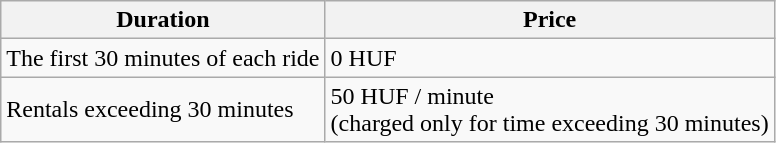<table class="wikitable">
<tr>
<th>Duration</th>
<th>Price</th>
</tr>
<tr>
<td>The first 30 minutes of each ride</td>
<td>0 HUF</td>
</tr>
<tr>
<td>Rentals exceeding 30 minutes</td>
<td>50 HUF / minute<br>(charged only for time exceeding 30 minutes)</td>
</tr>
</table>
